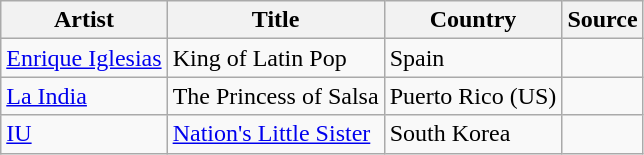<table class="wikitable sortable">
<tr>
<th>Artist</th>
<th>Title</th>
<th>Country</th>
<th class="unsortable">Source</th>
</tr>
<tr>
<td><a href='#'>Enrique Iglesias</a></td>
<td>King of Latin Pop</td>
<td>Spain</td>
<td></td>
</tr>
<tr>
<td><a href='#'>La India</a></td>
<td>The Princess of Salsa</td>
<td>Puerto Rico (US)</td>
<td></td>
</tr>
<tr>
<td><a href='#'>IU</a></td>
<td><a href='#'>Nation's Little Sister</a></td>
<td>South Korea</td>
<td></td>
</tr>
</table>
